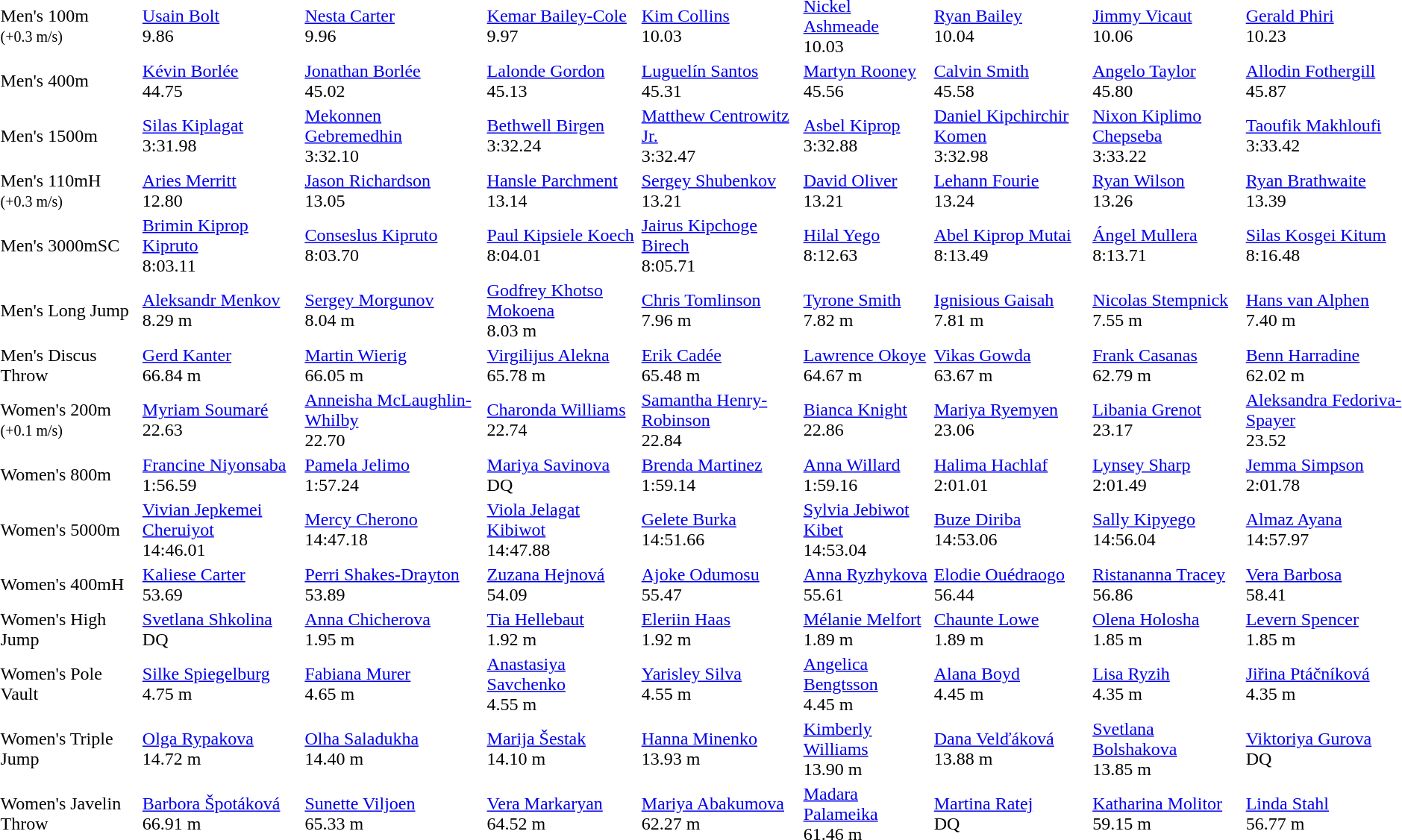<table>
<tr>
<td>Men's 100m<br><small>(+0.3 m/s)</small></td>
<td><a href='#'>Usain Bolt</a><br>  9.86</td>
<td><a href='#'>Nesta Carter</a><br>  9.96</td>
<td><a href='#'>Kemar Bailey-Cole</a><br>  9.97</td>
<td><a href='#'>Kim Collins</a><br>  10.03</td>
<td><a href='#'>Nickel Ashmeade</a><br>  10.03</td>
<td><a href='#'>Ryan Bailey</a><br>  10.04</td>
<td><a href='#'>Jimmy Vicaut</a><br>  10.06</td>
<td><a href='#'>Gerald Phiri</a><br>  10.23</td>
</tr>
<tr>
<td>Men's 400m</td>
<td><a href='#'>Kévin Borlée</a><br>  44.75</td>
<td><a href='#'>Jonathan Borlée</a><br>  45.02</td>
<td><a href='#'>Lalonde Gordon</a><br>  45.13</td>
<td><a href='#'>Luguelín Santos</a><br>  45.31</td>
<td><a href='#'>Martyn Rooney</a><br>  45.56</td>
<td><a href='#'>Calvin Smith</a><br>  45.58</td>
<td><a href='#'>Angelo Taylor</a><br>  45.80</td>
<td><a href='#'>Allodin Fothergill</a><br>  45.87</td>
</tr>
<tr>
<td>Men's 1500m</td>
<td><a href='#'>Silas Kiplagat</a><br>  3:31.98</td>
<td><a href='#'>Mekonnen Gebremedhin</a><br>  3:32.10</td>
<td><a href='#'>Bethwell Birgen</a><br>  3:32.24</td>
<td><a href='#'>Matthew Centrowitz Jr.</a><br>  3:32.47</td>
<td><a href='#'>Asbel Kiprop</a><br>  3:32.88</td>
<td><a href='#'>Daniel Kipchirchir Komen</a><br>  3:32.98</td>
<td><a href='#'>Nixon Kiplimo Chepseba</a><br>  3:33.22</td>
<td><a href='#'>Taoufik Makhloufi</a><br>  3:33.42</td>
</tr>
<tr>
<td>Men's 110mH<br><small>(+0.3 m/s)</small></td>
<td><a href='#'>Aries Merritt</a><br>  12.80</td>
<td><a href='#'>Jason Richardson</a><br>  13.05</td>
<td><a href='#'>Hansle Parchment</a><br>  13.14</td>
<td><a href='#'>Sergey Shubenkov</a><br>  13.21</td>
<td><a href='#'>David Oliver</a><br>  13.21</td>
<td><a href='#'>Lehann Fourie</a><br>  13.24</td>
<td><a href='#'>Ryan Wilson</a><br>  13.26</td>
<td><a href='#'>Ryan Brathwaite</a><br>  13.39</td>
</tr>
<tr>
<td>Men's 3000mSC</td>
<td><a href='#'>Brimin Kiprop Kipruto</a><br>  8:03.11</td>
<td><a href='#'>Conseslus Kipruto</a><br>  8:03.70</td>
<td><a href='#'>Paul Kipsiele Koech</a><br>  8:04.01</td>
<td><a href='#'>Jairus Kipchoge Birech</a><br>  8:05.71</td>
<td><a href='#'>Hilal Yego</a><br>  8:12.63</td>
<td><a href='#'>Abel Kiprop Mutai</a><br>  8:13.49</td>
<td><a href='#'>Ángel Mullera</a><br>  8:13.71</td>
<td><a href='#'>Silas Kosgei Kitum</a><br>  8:16.48</td>
</tr>
<tr>
<td>Men's Long Jump</td>
<td><a href='#'>Aleksandr Menkov</a><br>  8.29 m</td>
<td><a href='#'>Sergey Morgunov</a><br>  8.04 m</td>
<td><a href='#'>Godfrey Khotso Mokoena</a><br>  8.03 m</td>
<td><a href='#'>Chris Tomlinson</a><br>  7.96 m</td>
<td><a href='#'>Tyrone Smith</a><br>  7.82 m</td>
<td><a href='#'>Ignisious Gaisah</a><br>  7.81 m</td>
<td><a href='#'>Nicolas Stempnick</a><br>  7.55 m</td>
<td><a href='#'>Hans van Alphen</a><br>  7.40 m</td>
</tr>
<tr>
<td>Men's Discus Throw</td>
<td><a href='#'>Gerd Kanter</a><br>  66.84 m</td>
<td><a href='#'>Martin Wierig</a><br>  66.05 m</td>
<td><a href='#'>Virgilijus Alekna</a><br>  65.78 m</td>
<td><a href='#'>Erik Cadée</a><br>  65.48 m</td>
<td><a href='#'>Lawrence Okoye</a><br>  64.67 m</td>
<td><a href='#'>Vikas Gowda</a><br>  63.67 m</td>
<td><a href='#'>Frank Casanas</a><br>  62.79 m</td>
<td><a href='#'>Benn Harradine</a><br>  62.02 m</td>
</tr>
<tr>
<td>Women's 200m<br><small>(+0.1 m/s)</small></td>
<td><a href='#'>Myriam Soumaré</a><br>  22.63</td>
<td><a href='#'>Anneisha McLaughlin-Whilby</a><br>  22.70</td>
<td><a href='#'>Charonda Williams</a><br>  22.74</td>
<td><a href='#'>Samantha Henry-Robinson</a><br>  22.84</td>
<td><a href='#'>Bianca Knight</a><br>  22.86</td>
<td><a href='#'>Mariya Ryemyen</a><br>  23.06</td>
<td><a href='#'>Libania Grenot</a><br>  23.17</td>
<td><a href='#'>Aleksandra Fedoriva-Spayer</a><br>  23.52</td>
</tr>
<tr>
<td>Women's 800m</td>
<td><a href='#'>Francine Niyonsaba</a><br>  1:56.59</td>
<td><a href='#'>Pamela Jelimo</a><br>  1:57.24</td>
<td><a href='#'>Mariya Savinova</a><br>  DQ</td>
<td><a href='#'>Brenda Martinez</a><br>  1:59.14</td>
<td><a href='#'>Anna Willard</a><br>  1:59.16</td>
<td><a href='#'>Halima Hachlaf</a><br>  2:01.01</td>
<td><a href='#'>Lynsey Sharp</a><br>  2:01.49</td>
<td><a href='#'>Jemma Simpson</a><br>  2:01.78</td>
</tr>
<tr>
<td>Women's 5000m</td>
<td><a href='#'>Vivian Jepkemei Cheruiyot</a><br>  14:46.01</td>
<td><a href='#'>Mercy Cherono</a><br>  14:47.18</td>
<td><a href='#'>Viola Jelagat Kibiwot</a><br>  14:47.88</td>
<td><a href='#'>Gelete Burka</a><br>  14:51.66</td>
<td><a href='#'>Sylvia Jebiwot Kibet</a><br>  14:53.04</td>
<td><a href='#'>Buze Diriba</a><br>  14:53.06</td>
<td><a href='#'>Sally Kipyego</a><br>  14:56.04</td>
<td><a href='#'>Almaz Ayana</a><br>  14:57.97</td>
</tr>
<tr>
<td>Women's 400mH</td>
<td><a href='#'>Kaliese Carter</a><br>  53.69</td>
<td><a href='#'>Perri Shakes-Drayton</a><br>  53.89</td>
<td><a href='#'>Zuzana Hejnová</a><br>  54.09</td>
<td><a href='#'>Ajoke Odumosu</a><br>  55.47</td>
<td><a href='#'>Anna Ryzhykova</a><br>  55.61</td>
<td><a href='#'>Elodie Ouédraogo</a><br>  56.44</td>
<td><a href='#'>Ristananna Tracey</a><br>  56.86</td>
<td><a href='#'>Vera Barbosa</a><br>  58.41</td>
</tr>
<tr>
<td>Women's High Jump</td>
<td><a href='#'>Svetlana Shkolina</a><br>  DQ</td>
<td><a href='#'>Anna Chicherova</a><br>  1.95 m</td>
<td><a href='#'>Tia Hellebaut</a><br>  1.92 m</td>
<td><a href='#'>Eleriin Haas</a><br>  1.92 m</td>
<td><a href='#'>Mélanie Melfort</a><br>  1.89 m</td>
<td><a href='#'>Chaunte Lowe</a><br>  1.89 m</td>
<td><a href='#'>Olena Holosha</a><br>  1.85 m</td>
<td><a href='#'>Levern Spencer</a><br>  1.85 m</td>
</tr>
<tr>
<td>Women's Pole Vault</td>
<td><a href='#'>Silke Spiegelburg</a><br>  4.75 m</td>
<td><a href='#'>Fabiana Murer</a><br>  4.65 m</td>
<td><a href='#'>Anastasiya Savchenko</a><br>  4.55 m</td>
<td><a href='#'>Yarisley Silva</a><br>  4.55 m</td>
<td><a href='#'>Angelica Bengtsson</a><br>  4.45 m</td>
<td><a href='#'>Alana Boyd</a><br>  4.45 m</td>
<td><a href='#'>Lisa Ryzih</a><br>  4.35 m</td>
<td><a href='#'>Jiřina Ptáčníková</a><br>  4.35 m</td>
</tr>
<tr>
<td>Women's Triple Jump</td>
<td><a href='#'>Olga Rypakova</a><br>  14.72 m</td>
<td><a href='#'>Olha Saladukha</a><br>  14.40 m</td>
<td><a href='#'>Marija Šestak</a><br>  14.10 m</td>
<td><a href='#'>Hanna Minenko</a><br>  13.93 m</td>
<td><a href='#'>Kimberly Williams</a><br>  13.90 m</td>
<td><a href='#'>Dana Velďáková</a><br>  13.88 m</td>
<td><a href='#'>Svetlana Bolshakova</a><br>  13.85 m</td>
<td><a href='#'>Viktoriya Gurova</a><br>  DQ</td>
</tr>
<tr>
<td>Women's Javelin Throw</td>
<td><a href='#'>Barbora Špotáková</a><br>  66.91 m</td>
<td><a href='#'>Sunette Viljoen</a><br>  65.33 m</td>
<td><a href='#'>Vera Markaryan</a><br>  64.52 m</td>
<td><a href='#'>Mariya Abakumova</a><br>  62.27 m</td>
<td><a href='#'>Madara Palameika</a><br>  61.46 m</td>
<td><a href='#'>Martina Ratej</a><br>  DQ</td>
<td><a href='#'>Katharina Molitor</a><br>  59.15 m</td>
<td><a href='#'>Linda Stahl</a><br>  56.77 m</td>
</tr>
</table>
